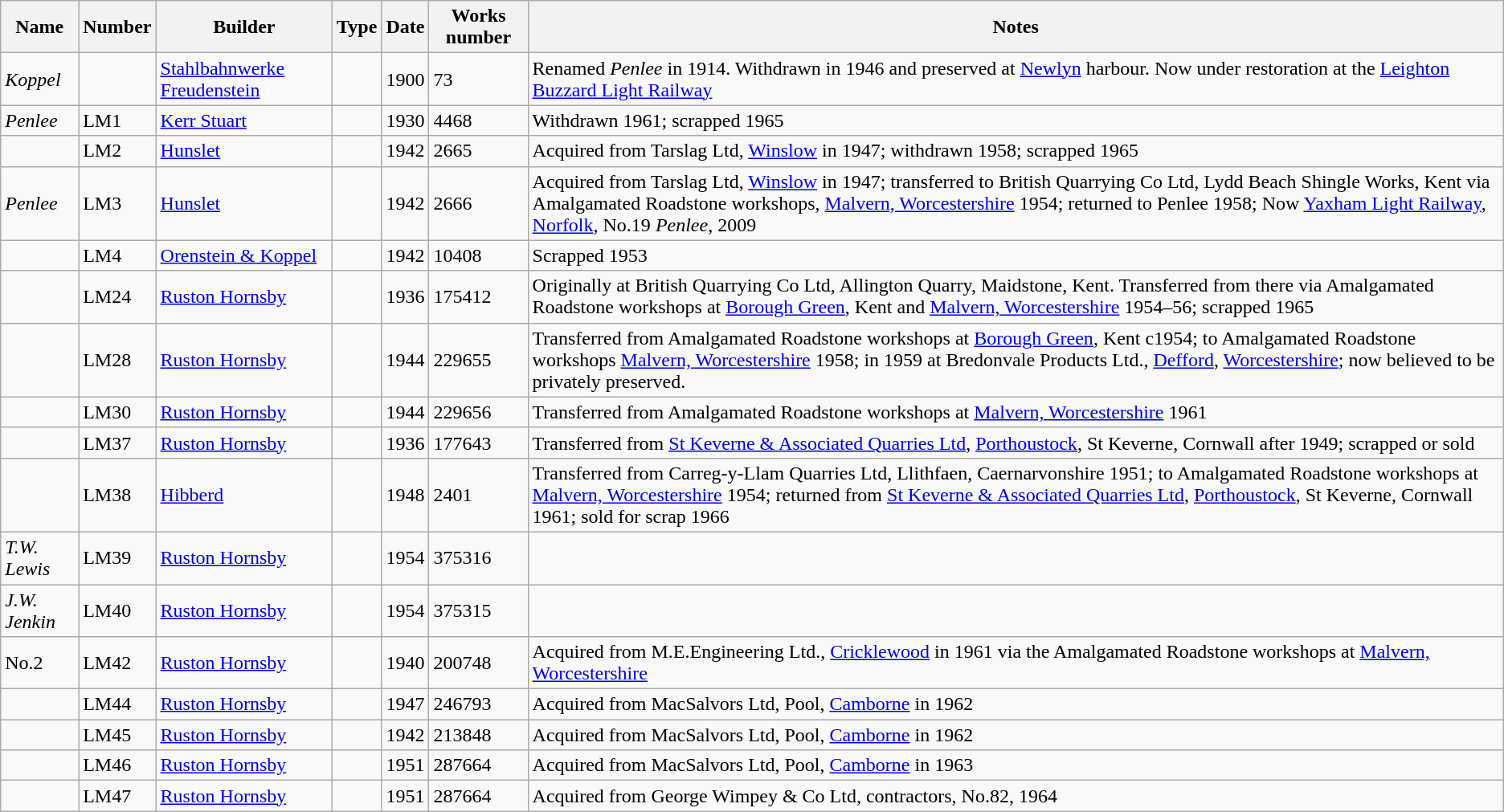<table class="wikitable sortable">
<tr>
<th>Name</th>
<th>Number</th>
<th>Builder</th>
<th>Type</th>
<th>Date</th>
<th>Works number</th>
<th>Notes</th>
</tr>
<tr>
<td><em>Koppel</em></td>
<td></td>
<td><a href='#'>Stahlbahnwerke Freudenstein</a></td>
<td></td>
<td>1900</td>
<td>73</td>
<td>Renamed <em>Penlee</em> in 1914. Withdrawn in 1946 and preserved at <a href='#'>Newlyn</a> harbour. Now under restoration at the <a href='#'>Leighton Buzzard Light Railway</a></td>
</tr>
<tr>
<td><em>Penlee</em></td>
<td>LM1</td>
<td><a href='#'>Kerr Stuart</a></td>
<td></td>
<td>1930</td>
<td>4468</td>
<td>Withdrawn 1961; scrapped 1965</td>
</tr>
<tr>
<td></td>
<td>LM2</td>
<td><a href='#'>Hunslet</a></td>
<td></td>
<td>1942</td>
<td>2665</td>
<td>Acquired from Tarslag Ltd, <a href='#'>Winslow</a> in 1947; withdrawn 1958; scrapped 1965</td>
</tr>
<tr>
<td><em>Penlee</em></td>
<td>LM3</td>
<td><a href='#'>Hunslet</a></td>
<td></td>
<td>1942</td>
<td>2666</td>
<td>Acquired from Tarslag Ltd, <a href='#'>Winslow</a> in 1947; transferred to British Quarrying Co Ltd, Lydd Beach Shingle Works, Kent via Amalgamated Roadstone workshops, <a href='#'>Malvern, Worcestershire</a> 1954; returned to Penlee 1958; Now <a href='#'>Yaxham Light Railway</a>, <a href='#'>Norfolk</a>, No.19 <em>Penlee</em>, 2009</td>
</tr>
<tr>
<td></td>
<td>LM4</td>
<td><a href='#'>Orenstein & Koppel</a></td>
<td></td>
<td>1942</td>
<td>10408</td>
<td>Scrapped 1953</td>
</tr>
<tr>
<td></td>
<td>LM24</td>
<td><a href='#'>Ruston Hornsby</a></td>
<td></td>
<td>1936</td>
<td>175412</td>
<td>Originally at British Quarrying Co Ltd, Allington Quarry, Maidstone, Kent.  Transferred from there via Amalgamated Roadstone workshops at <a href='#'>Borough Green</a>, Kent and <a href='#'>Malvern, Worcestershire</a> 1954–56; scrapped 1965</td>
</tr>
<tr>
<td></td>
<td>LM28</td>
<td><a href='#'>Ruston Hornsby</a></td>
<td></td>
<td>1944</td>
<td>229655</td>
<td>Transferred from Amalgamated Roadstone workshops at <a href='#'>Borough Green</a>, Kent c1954; to Amalgamated Roadstone workshops <a href='#'>Malvern, Worcestershire</a> 1958; in 1959 at Bredonvale Products Ltd., <a href='#'>Defford</a>, <a href='#'>Worcestershire</a>; now believed to be privately preserved.</td>
</tr>
<tr>
<td></td>
<td>LM30</td>
<td><a href='#'>Ruston Hornsby</a></td>
<td></td>
<td>1944</td>
<td>229656</td>
<td>Transferred from Amalgamated Roadstone workshops at <a href='#'>Malvern, Worcestershire</a> 1961</td>
</tr>
<tr>
<td></td>
<td>LM37</td>
<td><a href='#'>Ruston Hornsby</a></td>
<td></td>
<td>1936</td>
<td>177643</td>
<td>Transferred from <a href='#'>St Keverne & Associated Quarries Ltd</a>, <a href='#'>Porthoustock</a>, St Keverne, Cornwall after 1949; scrapped or sold</td>
</tr>
<tr>
<td></td>
<td>LM38</td>
<td><a href='#'>Hibberd</a></td>
<td></td>
<td>1948</td>
<td>2401</td>
<td>Transferred from Carreg-y-Llam Quarries Ltd, Llithfaen, Caernarvonshire 1951; to Amalgamated Roadstone workshops at <a href='#'>Malvern, Worcestershire</a> 1954; returned from <a href='#'>St Keverne & Associated Quarries Ltd</a>, <a href='#'>Porthoustock</a>, St Keverne, Cornwall 1961; sold for scrap 1966</td>
</tr>
<tr>
<td><em>T.W. Lewis</em></td>
<td>LM39</td>
<td><a href='#'>Ruston Hornsby</a></td>
<td></td>
<td>1954</td>
<td>375316</td>
<td></td>
</tr>
<tr>
<td><em>J.W. Jenkin</em></td>
<td>LM40</td>
<td><a href='#'>Ruston Hornsby</a></td>
<td></td>
<td>1954</td>
<td>375315</td>
<td></td>
</tr>
<tr>
<td>No.2</td>
<td>LM42</td>
<td><a href='#'>Ruston Hornsby</a></td>
<td></td>
<td>1940</td>
<td>200748</td>
<td>Acquired from M.E.Engineering Ltd., <a href='#'>Cricklewood</a> in 1961 via the Amalgamated Roadstone workshops at <a href='#'>Malvern, Worcestershire</a></td>
</tr>
<tr>
<td></td>
<td>LM44</td>
<td><a href='#'>Ruston Hornsby</a></td>
<td></td>
<td>1947</td>
<td>246793</td>
<td>Acquired from MacSalvors Ltd, Pool, <a href='#'>Camborne</a> in 1962</td>
</tr>
<tr>
<td></td>
<td>LM45</td>
<td><a href='#'>Ruston Hornsby</a></td>
<td></td>
<td>1942</td>
<td>213848</td>
<td>Acquired from MacSalvors Ltd, Pool, <a href='#'>Camborne</a> in 1962</td>
</tr>
<tr>
<td></td>
<td>LM46</td>
<td><a href='#'>Ruston Hornsby</a></td>
<td></td>
<td>1951</td>
<td>287664</td>
<td>Acquired from MacSalvors Ltd, Pool, <a href='#'>Camborne</a> in 1963</td>
</tr>
<tr>
<td></td>
<td>LM47</td>
<td><a href='#'>Ruston Hornsby</a></td>
<td></td>
<td>1951</td>
<td>287664</td>
<td>Acquired from George Wimpey & Co Ltd, contractors, No.82, 1964</td>
</tr>
</table>
